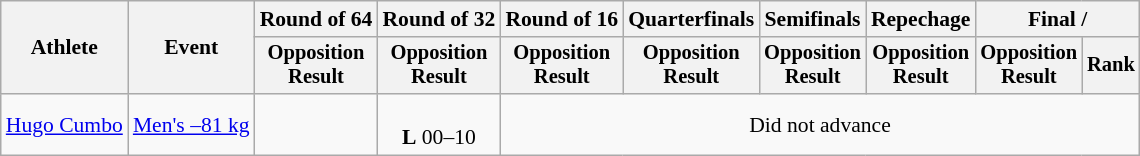<table class="wikitable" style="font-size:90%">
<tr>
<th rowspan="2">Athlete</th>
<th rowspan="2">Event</th>
<th>Round of 64</th>
<th>Round of 32</th>
<th>Round of 16</th>
<th>Quarterfinals</th>
<th>Semifinals</th>
<th>Repechage</th>
<th colspan=2>Final / </th>
</tr>
<tr style="font-size:95%">
<th>Opposition<br>Result</th>
<th>Opposition<br>Result</th>
<th>Opposition<br>Result</th>
<th>Opposition<br>Result</th>
<th>Opposition<br>Result</th>
<th>Opposition<br>Result</th>
<th>Opposition<br>Result</th>
<th>Rank</th>
</tr>
<tr align=center>
<td align=left><a href='#'>Hugo Cumbo</a></td>
<td align=left><a href='#'>Men's –81 kg</a></td>
<td></td>
<td><br> <strong>L</strong> 00–10</td>
<td colspan=6>Did not advance</td>
</tr>
</table>
